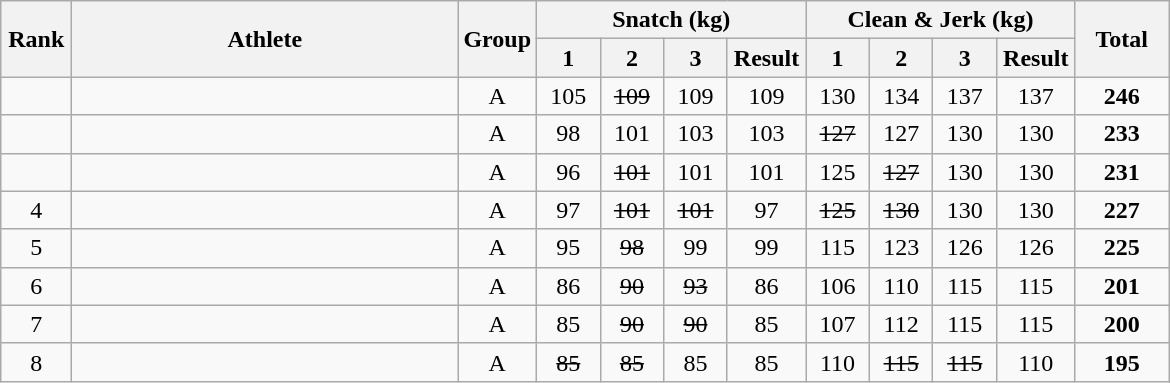<table class = "wikitable" style="text-align:center;">
<tr>
<th rowspan=2 width=40>Rank</th>
<th rowspan=2 width=250>Athlete</th>
<th rowspan=2 width=40>Group</th>
<th colspan=4>Snatch (kg)</th>
<th colspan=4>Clean & Jerk (kg)</th>
<th rowspan=2 width=55>Total</th>
</tr>
<tr>
<th width=35>1</th>
<th width=35>2</th>
<th width=35>3</th>
<th width=45>Result</th>
<th width=35>1</th>
<th width=35>2</th>
<th width=35>3</th>
<th width=45>Result</th>
</tr>
<tr>
<td></td>
<td align=left></td>
<td>A</td>
<td>105</td>
<td><s>109</s></td>
<td>109</td>
<td>109</td>
<td>130</td>
<td>134</td>
<td>137</td>
<td>137</td>
<td><strong>246</strong></td>
</tr>
<tr>
<td></td>
<td align=left></td>
<td>A</td>
<td>98</td>
<td>101</td>
<td>103</td>
<td>103</td>
<td><s>127</s></td>
<td>127</td>
<td>130</td>
<td>130</td>
<td><strong>233</strong></td>
</tr>
<tr>
<td></td>
<td align=left></td>
<td>A</td>
<td>96</td>
<td><s>101</s></td>
<td>101</td>
<td>101</td>
<td>125</td>
<td><s>127</s></td>
<td>130</td>
<td>130</td>
<td><strong>231</strong></td>
</tr>
<tr>
<td>4</td>
<td align=left></td>
<td>A</td>
<td>97</td>
<td><s>101</s></td>
<td><s>101</s></td>
<td>97</td>
<td><s>125</s></td>
<td><s>130</s></td>
<td>130</td>
<td>130</td>
<td><strong>227</strong></td>
</tr>
<tr>
<td>5</td>
<td align=left></td>
<td>A</td>
<td>95</td>
<td><s>98</s></td>
<td>99</td>
<td>99</td>
<td>115</td>
<td>123</td>
<td>126</td>
<td>126</td>
<td><strong>225</strong></td>
</tr>
<tr>
<td>6</td>
<td align=left></td>
<td>A</td>
<td>86</td>
<td><s>90</s></td>
<td><s>93</s></td>
<td>86</td>
<td>106</td>
<td>110</td>
<td>115</td>
<td>115</td>
<td><strong>201</strong></td>
</tr>
<tr>
<td>7</td>
<td align=left></td>
<td>A</td>
<td>85</td>
<td><s>90</s></td>
<td><s>90</s></td>
<td>85</td>
<td>107</td>
<td>112</td>
<td>115</td>
<td>115</td>
<td><strong>200</strong></td>
</tr>
<tr>
<td>8</td>
<td align=left></td>
<td>A</td>
<td><s>85</s></td>
<td><s>85</s></td>
<td>85</td>
<td>85</td>
<td>110</td>
<td><s>115</s></td>
<td><s>115</s></td>
<td>110</td>
<td><strong>195</strong></td>
</tr>
</table>
